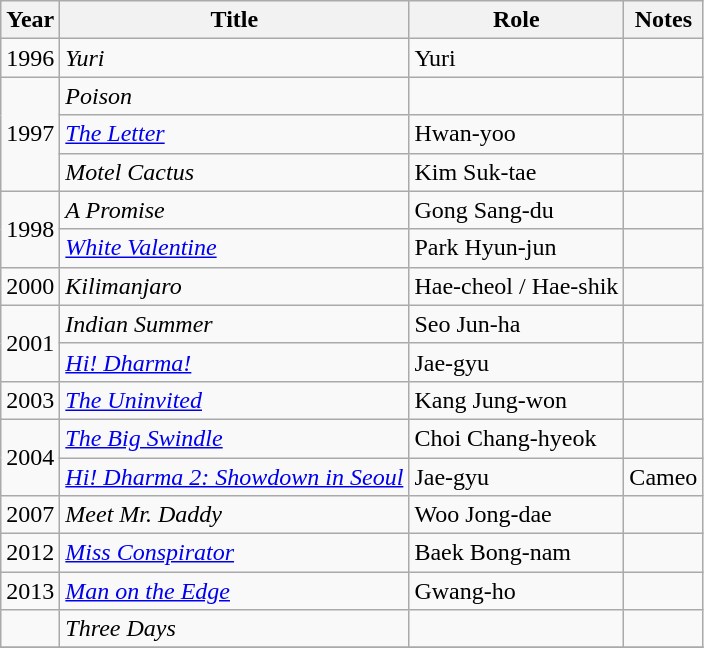<table class="wikitable">
<tr>
<th width=10>Year</th>
<th>Title</th>
<th>Role</th>
<th>Notes</th>
</tr>
<tr>
<td>1996</td>
<td><em>Yuri</em></td>
<td>Yuri</td>
<td></td>
</tr>
<tr>
<td rowspan=3>1997</td>
<td><em>Poison </em></td>
<td></td>
<td></td>
</tr>
<tr>
<td><em><a href='#'>The Letter</a></em></td>
<td>Hwan-yoo</td>
<td></td>
</tr>
<tr>
<td><em>Motel Cactus</em></td>
<td>Kim Suk-tae</td>
<td></td>
</tr>
<tr>
<td rowspan=2>1998</td>
<td><em>A Promise</em></td>
<td>Gong Sang-du</td>
<td></td>
</tr>
<tr>
<td><em><a href='#'>White Valentine</a></em></td>
<td>Park Hyun-jun</td>
<td></td>
</tr>
<tr>
<td>2000</td>
<td><em>Kilimanjaro</em></td>
<td>Hae-cheol / Hae-shik</td>
<td></td>
</tr>
<tr>
<td rowspan=2>2001</td>
<td><em>Indian Summer</em></td>
<td>Seo Jun-ha</td>
<td></td>
</tr>
<tr>
<td><em><a href='#'>Hi! Dharma!</a></em></td>
<td>Jae-gyu</td>
<td></td>
</tr>
<tr>
<td>2003</td>
<td><em><a href='#'>The Uninvited</a></em></td>
<td>Kang Jung-won</td>
<td></td>
</tr>
<tr>
<td rowspan=2>2004</td>
<td><em><a href='#'>The Big Swindle</a></em></td>
<td>Choi Chang-hyeok</td>
<td></td>
</tr>
<tr>
<td><em><a href='#'>Hi! Dharma 2: Showdown in Seoul</a></em></td>
<td>Jae-gyu</td>
<td>Cameo</td>
</tr>
<tr>
<td>2007</td>
<td><em>Meet Mr. Daddy</em></td>
<td>Woo Jong-dae</td>
<td></td>
</tr>
<tr>
<td>2012</td>
<td><em><a href='#'>Miss Conspirator</a></em></td>
<td>Baek Bong-nam</td>
<td></td>
</tr>
<tr>
<td>2013</td>
<td><em><a href='#'>Man on the Edge</a></em></td>
<td>Gwang-ho</td>
<td></td>
</tr>
<tr>
<td></td>
<td><em>Three Days</em></td>
<td></td>
<td></td>
</tr>
<tr>
</tr>
</table>
